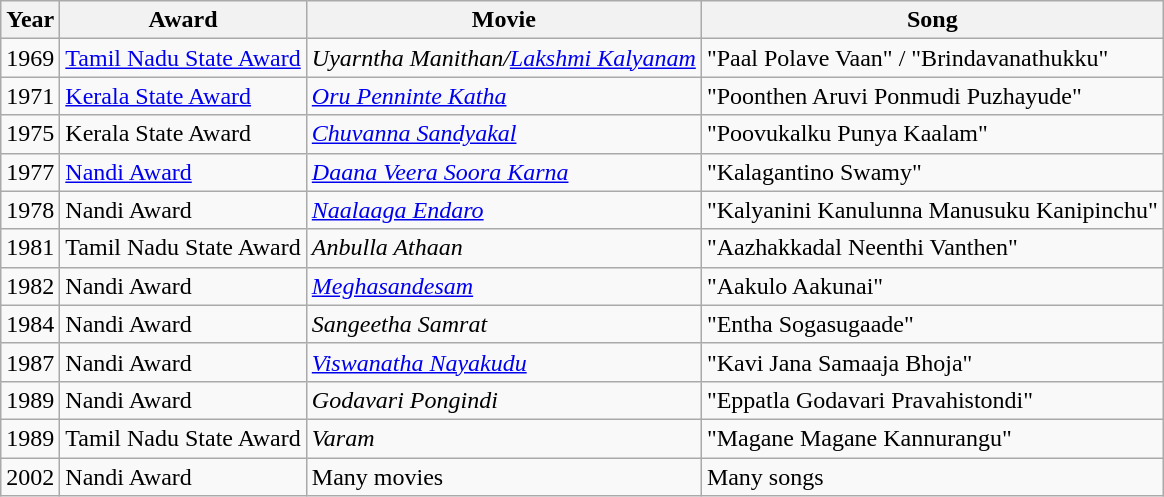<table class="wikitable sortable">
<tr>
<th>Year</th>
<th>Award</th>
<th>Movie</th>
<th>Song</th>
</tr>
<tr>
<td>1969</td>
<td><a href='#'>Tamil Nadu State Award</a></td>
<td><em>Uyarntha Manithan/<a href='#'>Lakshmi Kalyanam</a></em></td>
<td>"Paal Polave Vaan" /  "Brindavanathukku"</td>
</tr>
<tr>
<td>1971</td>
<td><a href='#'>Kerala State Award</a></td>
<td><em><a href='#'>Oru Penninte Katha</a></em></td>
<td>"Poonthen Aruvi Ponmudi Puzhayude"</td>
</tr>
<tr>
<td>1975</td>
<td>Kerala State Award</td>
<td><em><a href='#'>Chuvanna Sandyakal</a></em></td>
<td>"Poovukalku Punya Kaalam"</td>
</tr>
<tr>
<td>1977</td>
<td><a href='#'>Nandi Award</a></td>
<td><em><a href='#'>Daana Veera Soora Karna</a></em></td>
<td>"Kalagantino Swamy"</td>
</tr>
<tr>
<td>1978</td>
<td>Nandi Award</td>
<td><em><a href='#'>Naalaaga Endaro</a></em></td>
<td>"Kalyanini Kanulunna Manusuku Kanipinchu"</td>
</tr>
<tr>
<td>1981</td>
<td>Tamil Nadu State Award</td>
<td><em>Anbulla Athaan</em></td>
<td>"Aazhakkadal Neenthi Vanthen"</td>
</tr>
<tr>
<td>1982</td>
<td>Nandi Award</td>
<td><em><a href='#'>Meghasandesam</a></em></td>
<td>"Aakulo Aakunai"</td>
</tr>
<tr>
<td>1984</td>
<td>Nandi Award</td>
<td><em>Sangeetha Samrat</em></td>
<td>"Entha Sogasugaade"</td>
</tr>
<tr>
<td>1987</td>
<td>Nandi Award</td>
<td><em><a href='#'>Viswanatha Nayakudu</a></em></td>
<td>"Kavi Jana Samaaja Bhoja"</td>
</tr>
<tr>
<td>1989</td>
<td>Nandi Award</td>
<td><em>Godavari Pongindi</em></td>
<td>"Eppatla Godavari Pravahistondi"</td>
</tr>
<tr>
<td>1989</td>
<td>Tamil Nadu State Award</td>
<td><em>Varam</em></td>
<td>"Magane Magane Kannurangu"</td>
</tr>
<tr>
<td>2002</td>
<td>Nandi Award</td>
<td>Many movies</td>
<td>Many songs</td>
</tr>
</table>
